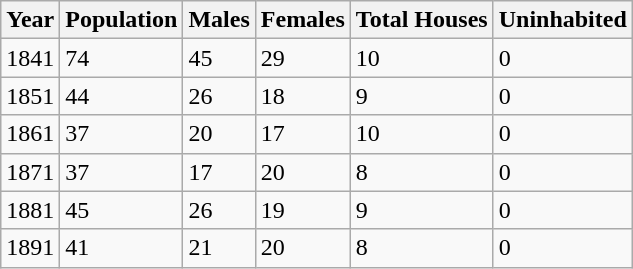<table class="wikitable">
<tr>
<th>Year</th>
<th>Population</th>
<th>Males</th>
<th>Females</th>
<th>Total Houses</th>
<th>Uninhabited</th>
</tr>
<tr>
<td>1841</td>
<td>74</td>
<td>45</td>
<td>29</td>
<td>10</td>
<td>0</td>
</tr>
<tr>
<td>1851</td>
<td>44</td>
<td>26</td>
<td>18</td>
<td>9</td>
<td>0</td>
</tr>
<tr>
<td>1861</td>
<td>37</td>
<td>20</td>
<td>17</td>
<td>10</td>
<td>0</td>
</tr>
<tr>
<td>1871</td>
<td>37</td>
<td>17</td>
<td>20</td>
<td>8</td>
<td>0</td>
</tr>
<tr>
<td>1881</td>
<td>45</td>
<td>26</td>
<td>19</td>
<td>9</td>
<td>0</td>
</tr>
<tr>
<td>1891</td>
<td>41</td>
<td>21</td>
<td>20</td>
<td>8</td>
<td>0</td>
</tr>
</table>
